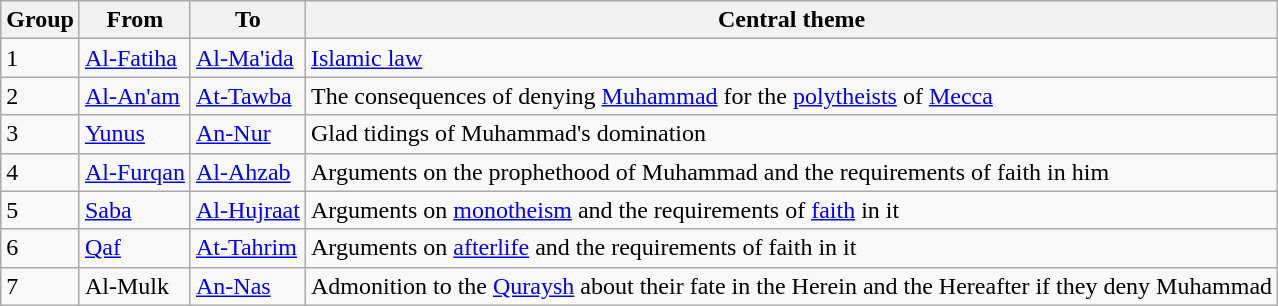<table class="wikitable">
<tr>
<th>Group</th>
<th>From</th>
<th>To</th>
<th>Central theme</th>
</tr>
<tr>
<td>1</td>
<td><a href='#'>Al-Fatiha</a> </td>
<td><a href='#'>Al-Ma'ida</a> </td>
<td><a href='#'>Islamic law</a></td>
</tr>
<tr>
<td>2</td>
<td><a href='#'>Al-An'am</a> </td>
<td><a href='#'>At-Tawba</a> </td>
<td>The consequences of denying <a href='#'>Muhammad</a> for the <a href='#'>polytheists</a> of <a href='#'>Mecca</a></td>
</tr>
<tr>
<td>3</td>
<td><a href='#'>Yunus</a> </td>
<td><a href='#'>An-Nur</a> </td>
<td>Glad tidings of Muhammad's domination</td>
</tr>
<tr>
<td>4</td>
<td><a href='#'>Al-Furqan</a> </td>
<td><a href='#'>Al-Ahzab</a> </td>
<td>Arguments on the prophethood of Muhammad and the requirements of faith in him</td>
</tr>
<tr>
<td>5</td>
<td><a href='#'>Saba</a> </td>
<td><a href='#'>Al-Hujraat</a> </td>
<td>Arguments on <a href='#'>monotheism</a> and the requirements of <a href='#'>faith</a> in it</td>
</tr>
<tr>
<td>6</td>
<td><a href='#'>Qaf</a> </td>
<td><a href='#'>At-Tahrim</a> </td>
<td>Arguments on <a href='#'>afterlife</a> and the requirements of faith in it</td>
</tr>
<tr>
<td>7</td>
<td>Al-Mulk </td>
<td><a href='#'>An-Nas</a> </td>
<td>Admonition to the <a href='#'>Quraysh</a> about their fate in the Herein and the Hereafter if they deny Muhammad</td>
</tr>
</table>
